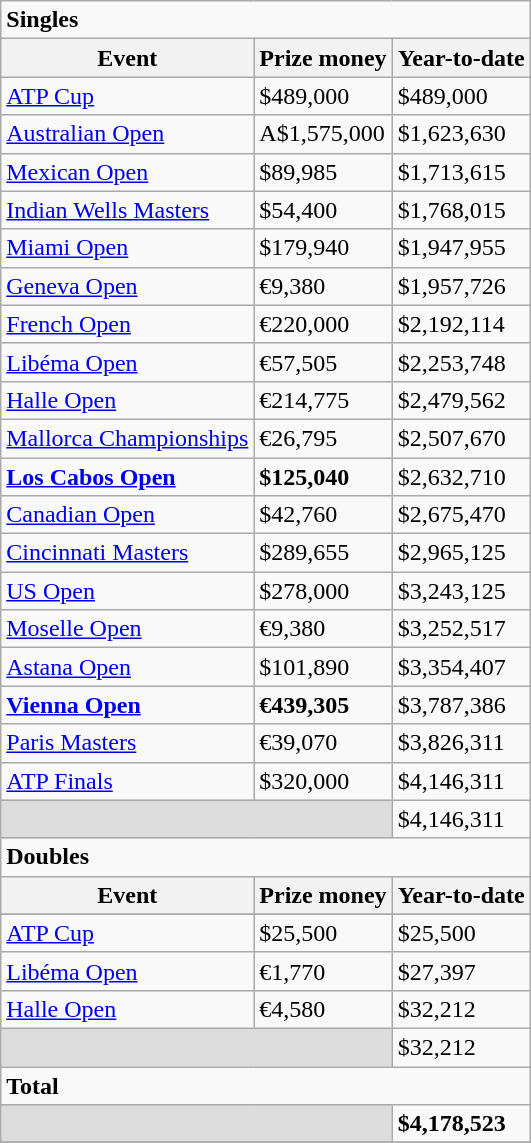<table class="wikitable sortable">
<tr>
<td colspan=3><strong>Singles</strong></td>
</tr>
<tr>
<th>Event</th>
<th>Prize money</th>
<th>Year-to-date</th>
</tr>
<tr>
<td><a href='#'>ATP Cup</a></td>
<td>$489,000</td>
<td>$489,000</td>
</tr>
<tr>
<td><a href='#'>Australian Open</a></td>
<td>A$1,575,000</td>
<td>$1,623,630</td>
</tr>
<tr>
<td><a href='#'>Mexican Open</a></td>
<td>$89,985</td>
<td>$1,713,615</td>
</tr>
<tr>
<td><a href='#'>Indian Wells Masters</a></td>
<td>$54,400</td>
<td>$1,768,015</td>
</tr>
<tr>
<td><a href='#'>Miami Open</a></td>
<td>$179,940</td>
<td>$1,947,955</td>
</tr>
<tr>
<td><a href='#'>Geneva Open</a></td>
<td>€9,380</td>
<td>$1,957,726</td>
</tr>
<tr>
<td><a href='#'>French Open</a></td>
<td>€220,000</td>
<td>$2,192,114</td>
</tr>
<tr>
<td><a href='#'>Libéma Open</a></td>
<td>€57,505</td>
<td>$2,253,748</td>
</tr>
<tr>
<td><a href='#'>Halle Open</a></td>
<td>€214,775</td>
<td>$2,479,562</td>
</tr>
<tr>
<td><a href='#'>Mallorca Championships</a></td>
<td>€26,795</td>
<td>$2,507,670</td>
</tr>
<tr>
<td><strong><a href='#'>Los Cabos Open</a> </strong></td>
<td><strong>$125,040</strong></td>
<td>$2,632,710</td>
</tr>
<tr>
<td><a href='#'>Canadian Open</a></td>
<td>$42,760</td>
<td>$2,675,470</td>
</tr>
<tr>
<td><a href='#'>Cincinnati Masters</a></td>
<td>$289,655</td>
<td>$2,965,125</td>
</tr>
<tr>
<td><a href='#'>US Open</a></td>
<td>$278,000</td>
<td>$3,243,125</td>
</tr>
<tr>
<td><a href='#'>Moselle Open</a></td>
<td>€9,380</td>
<td>$3,252,517</td>
</tr>
<tr>
<td><a href='#'>Astana Open</a></td>
<td>$101,890</td>
<td>$3,354,407</td>
</tr>
<tr>
<td><strong><a href='#'>Vienna Open</a></strong></td>
<td><strong>€439,305</strong></td>
<td>$3,787,386</td>
</tr>
<tr>
<td><a href='#'>Paris Masters</a></td>
<td>€39,070</td>
<td>$3,826,311</td>
</tr>
<tr>
<td><a href='#'>ATP Finals</a></td>
<td>$320,000</td>
<td>$4,146,311</td>
</tr>
<tr class="sortbottom">
<td colspan=2 bgcolor=#DCDCDC></td>
<td>$4,146,311</td>
</tr>
<tr>
<td colspan=3><strong>Doubles</strong></td>
</tr>
<tr>
<th>Event</th>
<th>Prize money</th>
<th>Year-to-date</th>
</tr>
<tr>
</tr>
<tr class="sortbottom">
</tr>
<tr>
<td><a href='#'>ATP Cup</a></td>
<td>$25,500</td>
<td>$25,500</td>
</tr>
<tr>
<td><a href='#'>Libéma Open</a></td>
<td>€1,770</td>
<td>$27,397</td>
</tr>
<tr>
<td><a href='#'>Halle Open</a></td>
<td>€4,580</td>
<td>$32,212</td>
</tr>
<tr>
<td colspan=2 bgcolor=#DCDCDC></td>
<td>$32,212</td>
</tr>
<tr>
<td colspan=3><strong>Total</strong></td>
</tr>
<tr class="sortbottom">
<td colspan=2 bgcolor=#DCDCDC></td>
<td><strong>$4,178,523</strong></td>
</tr>
<tr>
</tr>
</table>
